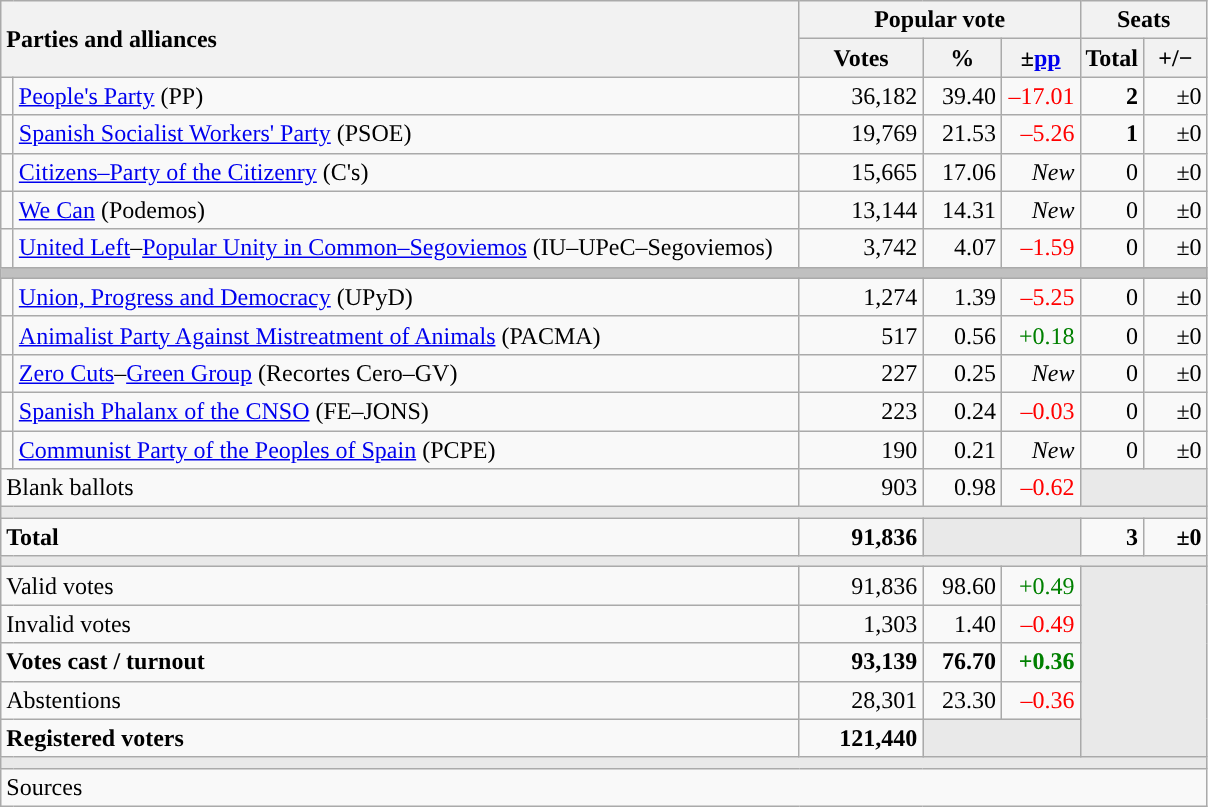<table class="wikitable" style="text-align:right;">
<tr>
<th style="text-align:left;" rowspan="2" colspan="2" width="525">Parties and alliances</th>
<th colspan="3">Popular vote</th>
<th colspan="2">Seats</th>
</tr>
<tr>
<th width="75">Votes</th>
<th width="45">%</th>
<th width="45">±<a href='#'>pp</a></th>
<th width="35">Total</th>
<th width="35">+/−</th>
</tr>
<tr>
<td width="1" style="color:inherit;background:"></td>
<td align="left"><a href='#'>People's Party</a> (PP)</td>
<td>36,182</td>
<td>39.40</td>
<td style="color:red;">–17.01</td>
<td><strong>2</strong></td>
<td>±0</td>
</tr>
<tr>
<td style="color:inherit;background:"></td>
<td align="left"><a href='#'>Spanish Socialist Workers' Party</a> (PSOE)</td>
<td>19,769</td>
<td>21.53</td>
<td style="color:red;">–5.26</td>
<td><strong>1</strong></td>
<td>±0</td>
</tr>
<tr>
<td style="color:inherit;background:"></td>
<td align="left"><a href='#'>Citizens–Party of the Citizenry</a> (C's)</td>
<td>15,665</td>
<td>17.06</td>
<td><em>New</em></td>
<td>0</td>
<td>±0</td>
</tr>
<tr>
<td style="color:inherit;background:"></td>
<td align="left"><a href='#'>We Can</a> (Podemos)</td>
<td>13,144</td>
<td>14.31</td>
<td><em>New</em></td>
<td>0</td>
<td>±0</td>
</tr>
<tr>
<td style="color:inherit;background:"></td>
<td align="left"><a href='#'>United Left</a>–<a href='#'>Popular Unity in Common–Segoviemos</a> (IU–UPeC–Segoviemos)</td>
<td>3,742</td>
<td>4.07</td>
<td style="color:red;">–1.59</td>
<td>0</td>
<td>±0</td>
</tr>
<tr>
<td colspan="7" bgcolor="#C0C0C0"></td>
</tr>
<tr>
<td style="color:inherit;background:"></td>
<td align="left"><a href='#'>Union, Progress and Democracy</a> (UPyD)</td>
<td>1,274</td>
<td>1.39</td>
<td style="color:red;">–5.25</td>
<td>0</td>
<td>±0</td>
</tr>
<tr>
<td style="color:inherit;background:"></td>
<td align="left"><a href='#'>Animalist Party Against Mistreatment of Animals</a> (PACMA)</td>
<td>517</td>
<td>0.56</td>
<td style="color:green;">+0.18</td>
<td>0</td>
<td>±0</td>
</tr>
<tr>
<td style="color:inherit;background:"></td>
<td align="left"><a href='#'>Zero Cuts</a>–<a href='#'>Green Group</a> (Recortes Cero–GV)</td>
<td>227</td>
<td>0.25</td>
<td><em>New</em></td>
<td>0</td>
<td>±0</td>
</tr>
<tr>
<td style="color:inherit;background:"></td>
<td align="left"><a href='#'>Spanish Phalanx of the CNSO</a> (FE–JONS)</td>
<td>223</td>
<td>0.24</td>
<td style="color:red;">–0.03</td>
<td>0</td>
<td>±0</td>
</tr>
<tr>
<td style="color:inherit;background:"></td>
<td align="left"><a href='#'>Communist Party of the Peoples of Spain</a> (PCPE)</td>
<td>190</td>
<td>0.21</td>
<td><em>New</em></td>
<td>0</td>
<td>±0</td>
</tr>
<tr>
<td align="left" colspan="2">Blank ballots</td>
<td>903</td>
<td>0.98</td>
<td style="color:red;">–0.62</td>
<td bgcolor="#E9E9E9" colspan="2"></td>
</tr>
<tr>
<td colspan="7" bgcolor="#E9E9E9"></td>
</tr>
<tr style="font-weight:bold;">
<td align="left" colspan="2">Total</td>
<td>91,836</td>
<td bgcolor="#E9E9E9" colspan="2"></td>
<td>3</td>
<td>±0</td>
</tr>
<tr>
<td colspan="7" bgcolor="#E9E9E9"></td>
</tr>
<tr>
<td align="left" colspan="2">Valid votes</td>
<td>91,836</td>
<td>98.60</td>
<td style="color:green;">+0.49</td>
<td bgcolor="#E9E9E9" colspan="2" rowspan="5"></td>
</tr>
<tr>
<td align="left" colspan="2">Invalid votes</td>
<td>1,303</td>
<td>1.40</td>
<td style="color:red;">–0.49</td>
</tr>
<tr style="font-weight:bold;">
<td align="left" colspan="2">Votes cast / turnout</td>
<td>93,139</td>
<td>76.70</td>
<td style="color:green;">+0.36</td>
</tr>
<tr>
<td align="left" colspan="2">Abstentions</td>
<td>28,301</td>
<td>23.30</td>
<td style="color:red;">–0.36</td>
</tr>
<tr style="font-weight:bold;">
<td align="left" colspan="2">Registered voters</td>
<td>121,440</td>
<td bgcolor="#E9E9E9" colspan="2"></td>
</tr>
<tr>
<td colspan="7" bgcolor="#E9E9E9"></td>
</tr>
<tr>
<td align="left" colspan="7">Sources</td>
</tr>
</table>
